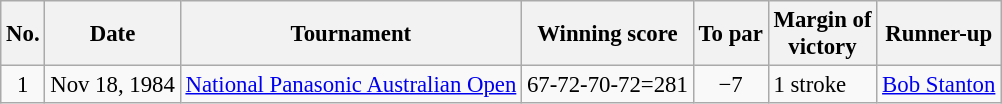<table class="wikitable" style="font-size:95%;">
<tr>
<th>No.</th>
<th>Date</th>
<th>Tournament</th>
<th>Winning score</th>
<th>To par</th>
<th>Margin of<br>victory</th>
<th>Runner-up</th>
</tr>
<tr>
<td align=center>1</td>
<td align=right>Nov 18, 1984</td>
<td><a href='#'>National Panasonic Australian Open</a></td>
<td align=right>67-72-70-72=281</td>
<td align=center>−7</td>
<td>1 stroke</td>
<td> <a href='#'>Bob Stanton</a></td>
</tr>
</table>
